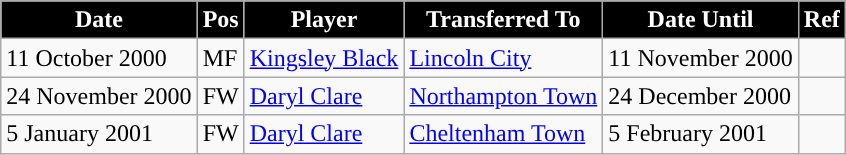<table class="wikitable plainrowheaders sortable">
<tr>
<th style="background:#000000; color:#FFFFFF; ">Date</th>
<th style="background:#000000; color:#FFFFff; ">Pos</th>
<th style="background:#000000; color:#FFFFff; ">Player</th>
<th style="background:#000000; color:#FFFFff; ">Transferred To</th>
<th style="background:#000000; color:#FFFFff; ">Date Until</th>
<th style="background:#000000; color:#FFFFff; ">Ref</th>
</tr>
<tr>
<td>11 October 2000</td>
<td>MF</td>
<td> <a href='#'>Kingsley Black</a></td>
<td> <a href='#'>Lincoln City</a></td>
<td>11 November 2000</td>
<td></td>
</tr>
<tr>
<td>24 November 2000</td>
<td>FW</td>
<td> <a href='#'>Daryl Clare</a></td>
<td> <a href='#'>Northampton Town</a></td>
<td>24 December 2000</td>
<td></td>
</tr>
<tr>
<td>5 January 2001</td>
<td>FW</td>
<td> <a href='#'>Daryl Clare</a></td>
<td> <a href='#'>Cheltenham Town</a></td>
<td>5 February 2001</td>
<td></td>
</tr>
</table>
